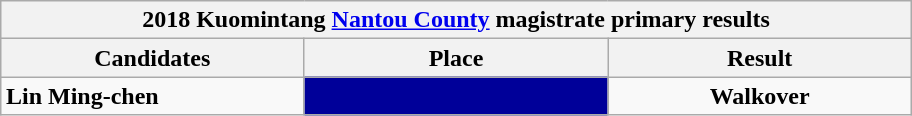<table class="wikitable collapsible" style="margin: 1em auto;">
<tr>
<th colspan="6" width=600>2018 Kuomintang <a href='#'>Nantou County</a> magistrate primary results</th>
</tr>
<tr>
<th width=80>Candidates</th>
<th width=80>Place</th>
<th width=80>Result</th>
</tr>
<tr>
<td><strong>Lin Ming-chen</strong></td>
<td style="background: #000099; text-align:center"><strong></strong></td>
<td style="text-align:center"><strong>Walkover</strong></td>
</tr>
</table>
